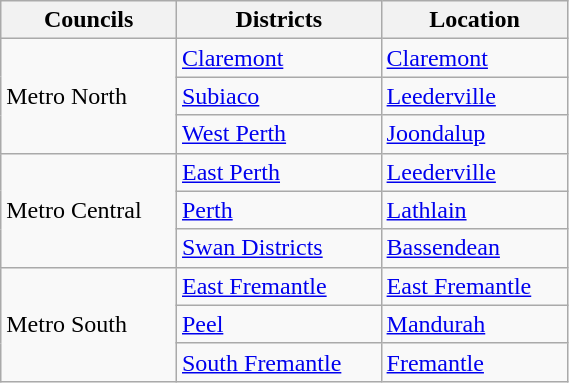<table class="wikitable sortable" width="30%">
<tr>
<th>Councils</th>
<th>Districts</th>
<th>Location</th>
</tr>
<tr>
<td rowspan="3">Metro North</td>
<td><a href='#'>Claremont</a></td>
<td><a href='#'>Claremont</a></td>
</tr>
<tr>
<td><a href='#'>Subiaco</a></td>
<td><a href='#'>Leederville</a></td>
</tr>
<tr>
<td><a href='#'>West Perth</a></td>
<td><a href='#'>Joondalup</a></td>
</tr>
<tr>
<td rowspan="3">Metro Central</td>
<td><a href='#'>East Perth</a></td>
<td><a href='#'>Leederville</a></td>
</tr>
<tr>
<td><a href='#'>Perth</a></td>
<td><a href='#'>Lathlain</a></td>
</tr>
<tr>
<td><a href='#'>Swan Districts</a></td>
<td><a href='#'>Bassendean</a></td>
</tr>
<tr>
<td rowspan="3">Metro South</td>
<td><a href='#'>East Fremantle</a></td>
<td><a href='#'>East Fremantle</a></td>
</tr>
<tr>
<td><a href='#'>Peel</a></td>
<td><a href='#'>Mandurah</a></td>
</tr>
<tr>
<td><a href='#'>South Fremantle</a></td>
<td><a href='#'>Fremantle</a></td>
</tr>
</table>
